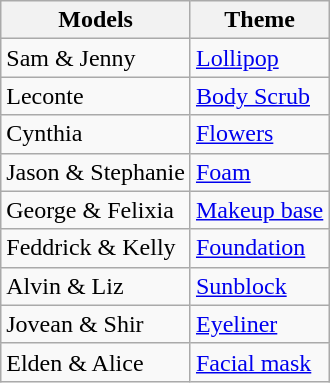<table class="wikitable" border="1">
<tr>
<th>Models</th>
<th>Theme</th>
</tr>
<tr>
<td>Sam & Jenny</td>
<td><a href='#'>Lollipop</a></td>
</tr>
<tr>
<td>Leconte</td>
<td><a href='#'>Body Scrub</a></td>
</tr>
<tr>
<td>Cynthia</td>
<td><a href='#'>Flowers</a></td>
</tr>
<tr>
<td>Jason & Stephanie</td>
<td><a href='#'>Foam</a></td>
</tr>
<tr>
<td>George & Felixia</td>
<td><a href='#'>Makeup base</a></td>
</tr>
<tr>
<td>Feddrick & Kelly</td>
<td><a href='#'>Foundation</a></td>
</tr>
<tr>
<td>Alvin & Liz</td>
<td><a href='#'>Sunblock</a></td>
</tr>
<tr>
<td>Jovean & Shir</td>
<td><a href='#'>Eyeliner</a></td>
</tr>
<tr>
<td>Elden & Alice</td>
<td><a href='#'>Facial mask</a></td>
</tr>
</table>
